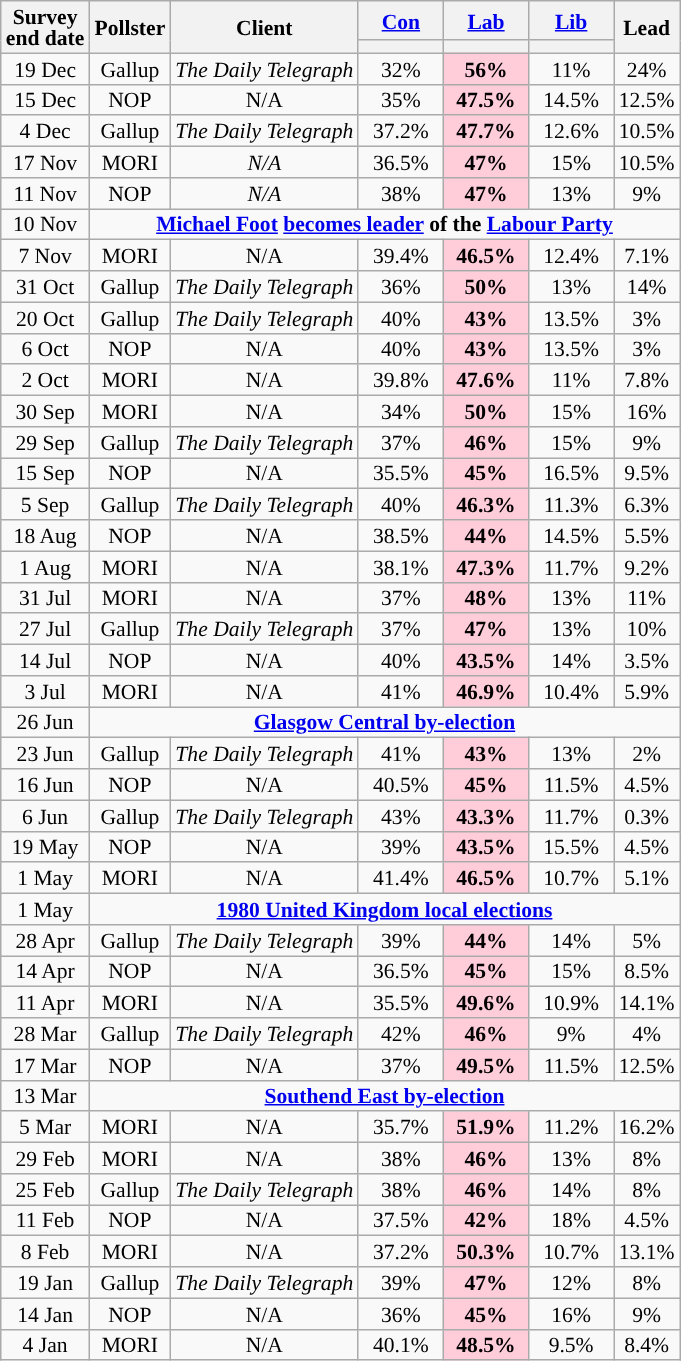<table class="wikitable sortable mw-datatable" style="text-align:center;font-size:90%;line-height:14px;">
<tr>
<th rowspan="2">Survey<br>end date</th>
<th rowspan="2">Pollster</th>
<th rowspan="2">Client</th>
<th class="unsortable" style="width:50px;"><a href='#'>Con</a></th>
<th class="unsortable" style="width:50px;"><a href='#'>Lab</a></th>
<th class="unsortable" style="width:50px;"><a href='#'>Lib</a></th>
<th rowspan="2">Lead</th>
</tr>
<tr>
<th style="background:"></th>
<th style="background:"></th>
<th style="background:"></th>
</tr>
<tr>
<td>19 Dec</td>
<td>Gallup</td>
<td><em>The Daily Telegraph</em></td>
<td>32%</td>
<td style="background:#FFCCDA;"><strong>56%</strong></td>
<td>11%</td>
<td style="background:">24%</td>
</tr>
<tr>
<td>15 Dec</td>
<td>NOP</td>
<td>N/A</td>
<td>35%</td>
<td style="background:#FFCCDA;"><strong>47.5%</strong></td>
<td>14.5%</td>
<td style="background:">12.5%</td>
</tr>
<tr>
<td>4 Dec</td>
<td>Gallup</td>
<td><em>The Daily Telegraph</em></td>
<td>37.2%</td>
<td style="background:#FFCCDA;"><strong>47.7%</strong></td>
<td>12.6%</td>
<td style="background:">10.5%</td>
</tr>
<tr>
<td>17 Nov</td>
<td>MORI</td>
<td><em>N/A</em></td>
<td>36.5%</td>
<td style="background:#FFCCDA;"><strong>47%</strong></td>
<td>15%</td>
<td style="background:">10.5%</td>
</tr>
<tr>
<td>11 Nov</td>
<td>NOP</td>
<td><em>N/A</em></td>
<td>38%</td>
<td style="background:#FFCCDA;"><strong>47%</strong></td>
<td>13%</td>
<td style="background:">9%</td>
</tr>
<tr>
<td>10 Nov</td>
<td colspan="6"><strong><a href='#'>Michael Foot</a> <a href='#'>becomes leader</a> of the <a href='#'>Labour Party</a></strong></td>
</tr>
<tr>
<td>7 Nov</td>
<td>MORI</td>
<td>N/A</td>
<td>39.4%</td>
<td style="background:#FFCCDA;"><strong>46.5%</strong></td>
<td>12.4%</td>
<td style="background:">7.1%</td>
</tr>
<tr>
<td>31 Oct</td>
<td>Gallup</td>
<td><em>The Daily Telegraph</em></td>
<td>36%</td>
<td style="background:#FFCCDA;"><strong>50%</strong></td>
<td>13%</td>
<td style="background:">14%</td>
</tr>
<tr>
<td>20 Oct</td>
<td>Gallup</td>
<td><em>The Daily Telegraph</em></td>
<td>40%</td>
<td style="background:#FFCCDA;"><strong>43%</strong></td>
<td>13.5%</td>
<td style="background:">3%</td>
</tr>
<tr>
<td>6 Oct</td>
<td>NOP</td>
<td>N/A</td>
<td>40%</td>
<td style="background:#FFCCDA;"><strong>43%</strong></td>
<td>13.5%</td>
<td style="background:">3%</td>
</tr>
<tr>
<td>2 Oct</td>
<td>MORI</td>
<td>N/A</td>
<td>39.8%</td>
<td style="background:#FFCCDA;"><strong>47.6%</strong></td>
<td>11%</td>
<td style="background:">7.8%</td>
</tr>
<tr>
<td>30 Sep</td>
<td>MORI</td>
<td>N/A</td>
<td>34%</td>
<td style="background:#FFCCDA;"><strong>50%</strong></td>
<td>15%</td>
<td style="background:">16%</td>
</tr>
<tr>
<td>29 Sep</td>
<td>Gallup</td>
<td><em>The Daily Telegraph</em></td>
<td>37%</td>
<td style="background:#FFCCDA;"><strong>46%</strong></td>
<td>15%</td>
<td style="background:">9%</td>
</tr>
<tr>
<td>15 Sep</td>
<td>NOP</td>
<td>N/A</td>
<td>35.5%</td>
<td style="background:#FFCCDA;"><strong>45%</strong></td>
<td>16.5%</td>
<td style="background:">9.5%</td>
</tr>
<tr>
<td>5 Sep</td>
<td>Gallup</td>
<td><em>The Daily Telegraph</em></td>
<td>40%</td>
<td style="background:#FFCCDA;"><strong>46.3%</strong></td>
<td>11.3%</td>
<td style="background:">6.3%</td>
</tr>
<tr>
<td>18 Aug</td>
<td>NOP</td>
<td>N/A</td>
<td>38.5%</td>
<td style="background:#FFCCDA;"><strong>44%</strong></td>
<td>14.5%</td>
<td style="background:">5.5%</td>
</tr>
<tr>
<td>1 Aug</td>
<td>MORI</td>
<td>N/A</td>
<td>38.1%</td>
<td style="background:#FFCCDA;"><strong>47.3%</strong></td>
<td>11.7%</td>
<td style="background:">9.2%</td>
</tr>
<tr>
<td>31 Jul</td>
<td>MORI</td>
<td>N/A</td>
<td>37%</td>
<td style="background:#FFCCDA;"><strong>48%</strong></td>
<td>13%</td>
<td style="background:">11%</td>
</tr>
<tr>
<td>27 Jul</td>
<td>Gallup</td>
<td><em>The Daily Telegraph</em></td>
<td>37%</td>
<td style="background:#FFCCDA;"><strong>47%</strong></td>
<td>13%</td>
<td style="background:">10%</td>
</tr>
<tr>
<td>14 Jul</td>
<td>NOP</td>
<td>N/A</td>
<td>40%</td>
<td style="background:#FFCCDA;"><strong>43.5%</strong></td>
<td>14%</td>
<td style="background:">3.5%</td>
</tr>
<tr>
<td>3 Jul</td>
<td>MORI</td>
<td>N/A</td>
<td>41%</td>
<td style="background:#FFCCDA;"><strong>46.9%</strong></td>
<td>10.4%</td>
<td style="background:">5.9%</td>
</tr>
<tr>
<td>26 Jun</td>
<td colspan="6"><a href='#'><strong>Glasgow Central by-election</strong></a></td>
</tr>
<tr>
<td>23 Jun</td>
<td>Gallup</td>
<td><em>The Daily Telegraph</em></td>
<td>41%</td>
<td style="background:#FFCCDA;"><strong>43%</strong></td>
<td>13%</td>
<td style="background:">2%</td>
</tr>
<tr>
<td>16 Jun</td>
<td>NOP</td>
<td>N/A</td>
<td>40.5%</td>
<td style="background:#FFCCDA;"><strong>45%</strong></td>
<td>11.5%</td>
<td style="background:">4.5%</td>
</tr>
<tr>
<td>6 Jun</td>
<td>Gallup</td>
<td><em>The Daily Telegraph</em></td>
<td>43%</td>
<td style="background:#FFCCDA;"><strong>43.3%</strong></td>
<td>11.7%</td>
<td style="background:">0.3%</td>
</tr>
<tr>
<td>19 May</td>
<td>NOP</td>
<td>N/A</td>
<td>39%</td>
<td style="background:#FFCCDA;"><strong>43.5%</strong></td>
<td>15.5%</td>
<td style="background:">4.5%</td>
</tr>
<tr>
<td>1 May</td>
<td>MORI</td>
<td>N/A</td>
<td>41.4%</td>
<td style="background:#FFCCDA;"><strong>46.5%</strong></td>
<td>10.7%</td>
<td style="background:">5.1%</td>
</tr>
<tr>
<td>1 May</td>
<td colspan="6"><strong><a href='#'>1980 United Kingdom local elections</a></strong></td>
</tr>
<tr>
<td>28 Apr</td>
<td>Gallup</td>
<td><em>The Daily Telegraph</em></td>
<td>39%</td>
<td style="background:#FFCCDA;"><strong>44%</strong></td>
<td>14%</td>
<td style="background:">5%</td>
</tr>
<tr>
<td>14 Apr</td>
<td>NOP</td>
<td>N/A</td>
<td>36.5%</td>
<td style="background:#FFCCDA;"><strong>45%</strong></td>
<td>15%</td>
<td style="background:">8.5%</td>
</tr>
<tr>
<td>11 Apr</td>
<td>MORI</td>
<td>N/A</td>
<td>35.5%</td>
<td style="background:#FFCCDA;"><strong>49.6%</strong></td>
<td>10.9%</td>
<td style="background:">14.1%</td>
</tr>
<tr>
<td>28 Mar</td>
<td>Gallup</td>
<td><em>The Daily Telegraph</em></td>
<td>42%</td>
<td style="background:#FFCCDA;"><strong>46%</strong></td>
<td>9%</td>
<td style="background:">4%</td>
</tr>
<tr>
<td>17 Mar</td>
<td>NOP</td>
<td>N/A</td>
<td>37%</td>
<td style="background:#FFCCDA;"><strong>49.5%</strong></td>
<td>11.5%</td>
<td style="background:">12.5%</td>
</tr>
<tr>
<td>13 Mar</td>
<td colspan="6"><a href='#'><strong>Southend East by-election</strong></a></td>
</tr>
<tr>
<td>5 Mar</td>
<td>MORI</td>
<td>N/A</td>
<td>35.7%</td>
<td style="background:#FFCCDA;"><strong>51.9%</strong></td>
<td>11.2%</td>
<td style="background:">16.2%</td>
</tr>
<tr>
<td>29 Feb</td>
<td>MORI</td>
<td>N/A</td>
<td>38%</td>
<td style="background:#FFCCDA;"><strong>46%</strong></td>
<td>13%</td>
<td style="background:">8%</td>
</tr>
<tr>
<td>25 Feb</td>
<td>Gallup</td>
<td><em>The Daily Telegraph</em></td>
<td>38%</td>
<td style="background:#FFCCDA;"><strong>46%</strong></td>
<td>14%</td>
<td style="background:">8%</td>
</tr>
<tr>
<td>11 Feb</td>
<td>NOP</td>
<td>N/A</td>
<td>37.5%</td>
<td style="background:#FFCCDA;"><strong>42%</strong></td>
<td>18%</td>
<td style="background:">4.5%</td>
</tr>
<tr>
<td>8 Feb</td>
<td>MORI</td>
<td>N/A</td>
<td>37.2%</td>
<td style="background:#FFCCDA;"><strong>50.3%</strong></td>
<td>10.7%</td>
<td style="background:">13.1%</td>
</tr>
<tr>
<td>19 Jan</td>
<td>Gallup</td>
<td><em>The Daily Telegraph</em></td>
<td>39%</td>
<td style="background:#FFCCDA;"><strong>47%</strong></td>
<td>12%</td>
<td style="background:">8%</td>
</tr>
<tr>
<td>14 Jan</td>
<td>NOP</td>
<td>N/A</td>
<td>36%</td>
<td style="background:#FFCCDA;"><strong>45%</strong></td>
<td>16%</td>
<td style="background:">9%</td>
</tr>
<tr>
<td>4 Jan</td>
<td>MORI</td>
<td>N/A</td>
<td>40.1%</td>
<td style="background:#FFCCDA;"><strong>48.5%</strong></td>
<td>9.5%</td>
<td style="background:">8.4%</td>
</tr>
</table>
